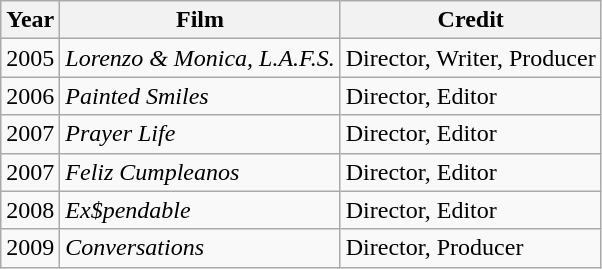<table class="wikitable">
<tr>
<th>Year</th>
<th>Film</th>
<th>Credit</th>
</tr>
<tr>
<td>2005</td>
<td><em>Lorenzo & Monica, L.A.F.S.</em></td>
<td>Director, Writer, Producer</td>
</tr>
<tr>
<td>2006</td>
<td><em>Painted Smiles</em></td>
<td>Director, Editor</td>
</tr>
<tr>
<td>2007</td>
<td><em>Prayer Life</em></td>
<td>Director, Editor</td>
</tr>
<tr>
<td>2007</td>
<td><em>Feliz Cumpleanos</em></td>
<td>Director, Editor</td>
</tr>
<tr>
<td>2008</td>
<td><em>Ex$pendable</em></td>
<td>Director, Editor</td>
</tr>
<tr>
<td>2009</td>
<td><em>Conversations</em></td>
<td>Director, Producer</td>
</tr>
</table>
